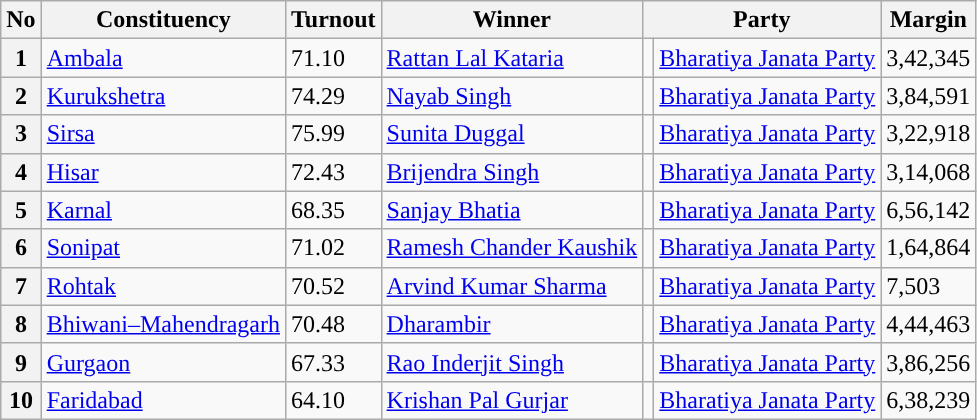<table class="wikitable sortable">
<tr>
<th>No</th>
<th>Constituency</th>
<th>Turnout<strong></strong></th>
<th>Winner</th>
<th colspan="2">Party</th>
<th>Margin</th>
</tr>
<tr>
<th>1</th>
<td><a href='#'>Ambala</a></td>
<td>71.10 </td>
<td><a href='#'>Rattan Lal Kataria</a></td>
<td style="background:"></td>
<td><a href='#'>Bharatiya Janata Party</a></td>
<td>3,42,345</td>
</tr>
<tr>
<th>2</th>
<td><a href='#'>Kurukshetra</a></td>
<td>74.29 </td>
<td><a href='#'>Nayab Singh</a></td>
<td style="background:"></td>
<td><a href='#'>Bharatiya Janata Party</a></td>
<td>3,84,591</td>
</tr>
<tr>
<th>3</th>
<td><a href='#'>Sirsa</a></td>
<td>75.99 </td>
<td><a href='#'>Sunita Duggal</a></td>
<td style="background:"></td>
<td><a href='#'>Bharatiya Janata Party</a></td>
<td>3,22,918</td>
</tr>
<tr>
<th>4</th>
<td><a href='#'>Hisar</a></td>
<td>72.43 </td>
<td><a href='#'>Brijendra Singh</a></td>
<td style="background:"></td>
<td><a href='#'>Bharatiya Janata Party</a></td>
<td>3,14,068</td>
</tr>
<tr>
<th>5</th>
<td><a href='#'>Karnal</a></td>
<td>68.35 </td>
<td><a href='#'>Sanjay Bhatia</a></td>
<td style="background:"></td>
<td><a href='#'>Bharatiya Janata Party</a></td>
<td>6,56,142</td>
</tr>
<tr>
<th>6</th>
<td><a href='#'>Sonipat</a></td>
<td>71.02 </td>
<td><a href='#'>Ramesh Chander Kaushik</a></td>
<td style="background:"></td>
<td><a href='#'>Bharatiya Janata Party</a></td>
<td>1,64,864</td>
</tr>
<tr>
<th>7</th>
<td><a href='#'>Rohtak</a></td>
<td>70.52 </td>
<td><a href='#'>Arvind Kumar Sharma</a></td>
<td style="background:"></td>
<td><a href='#'>Bharatiya Janata Party</a></td>
<td>7,503</td>
</tr>
<tr>
<th>8</th>
<td><a href='#'>Bhiwani–Mahendragarh</a></td>
<td>70.48 </td>
<td><a href='#'>Dharambir</a></td>
<td style="background:"></td>
<td><a href='#'>Bharatiya Janata Party</a></td>
<td>4,44,463</td>
</tr>
<tr>
<th>9</th>
<td><a href='#'>Gurgaon</a></td>
<td>67.33 </td>
<td><a href='#'>Rao Inderjit Singh</a></td>
<td style="background:"></td>
<td><a href='#'>Bharatiya Janata Party</a></td>
<td>3,86,256</td>
</tr>
<tr>
<th>10</th>
<td><a href='#'>Faridabad</a></td>
<td>64.10 </td>
<td><a href='#'>Krishan Pal Gurjar</a></td>
<td style="background:"></td>
<td><a href='#'>Bharatiya Janata Party</a></td>
<td>6,38,239</td>
</tr>
</table>
